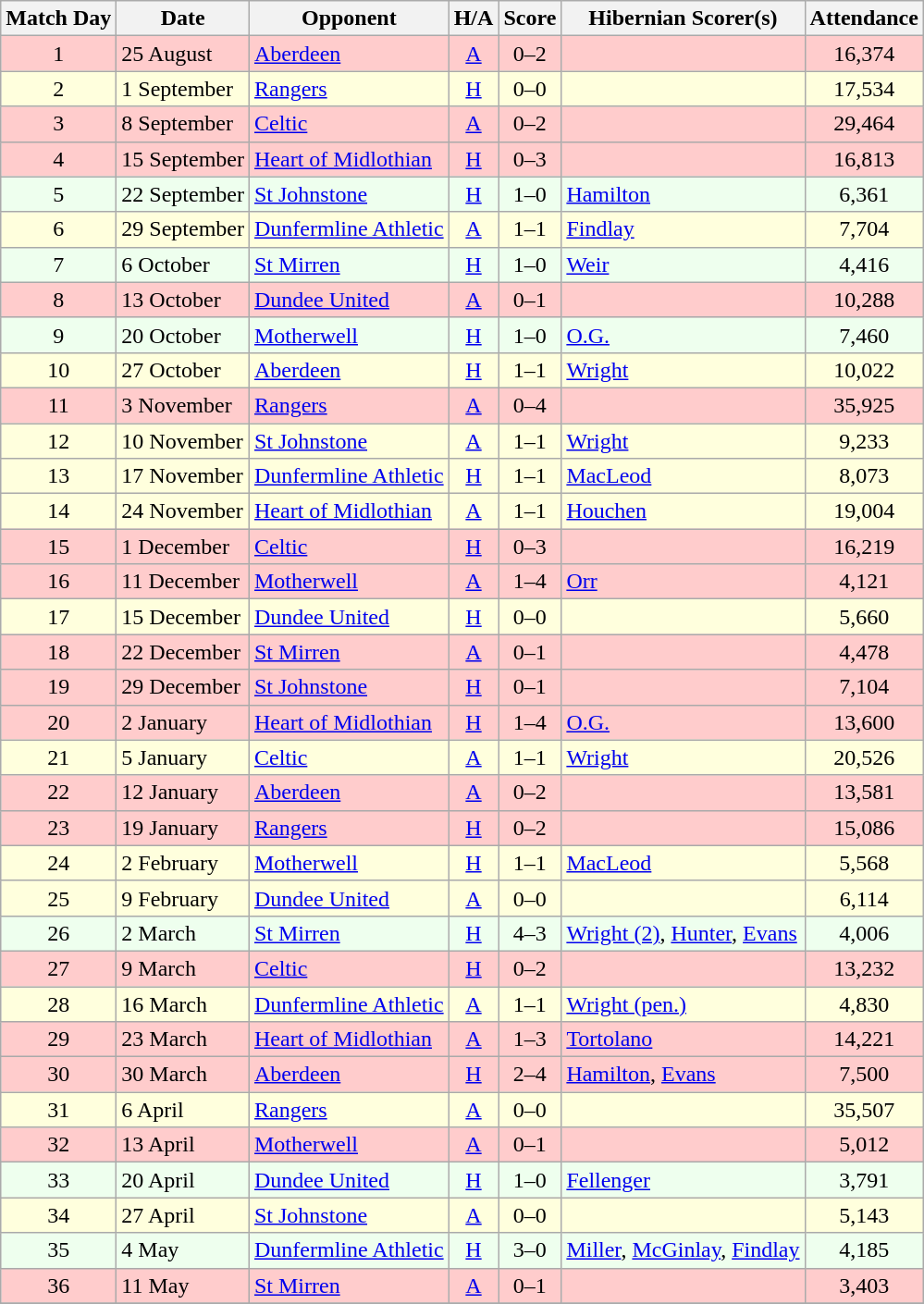<table class="wikitable" style="text-align:center">
<tr>
<th>Match Day</th>
<th>Date</th>
<th>Opponent</th>
<th>H/A</th>
<th>Score</th>
<th>Hibernian Scorer(s)</th>
<th>Attendance</th>
</tr>
<tr bgcolor=#FFCCCC>
<td>1</td>
<td align=left>25 August</td>
<td align=left><a href='#'>Aberdeen</a></td>
<td><a href='#'>A</a></td>
<td>0–2</td>
<td align=left></td>
<td>16,374</td>
</tr>
<tr bgcolor=#FFFFDD>
<td>2</td>
<td align=left>1 September</td>
<td align=left><a href='#'>Rangers</a></td>
<td><a href='#'>H</a></td>
<td>0–0</td>
<td align=left></td>
<td>17,534</td>
</tr>
<tr bgcolor=#FFCCCC>
<td>3</td>
<td align=left>8 September</td>
<td align=left><a href='#'>Celtic</a></td>
<td><a href='#'>A</a></td>
<td>0–2</td>
<td align=left></td>
<td>29,464</td>
</tr>
<tr bgcolor=#FFCCCC>
<td>4</td>
<td align=left>15 September</td>
<td align=left><a href='#'>Heart of Midlothian</a></td>
<td><a href='#'>H</a></td>
<td>0–3</td>
<td align=left></td>
<td>16,813</td>
</tr>
<tr bgcolor=#EEFFEE>
<td>5</td>
<td align=left>22 September</td>
<td align=left><a href='#'>St Johnstone</a></td>
<td><a href='#'>H</a></td>
<td>1–0</td>
<td align=left><a href='#'>Hamilton</a></td>
<td>6,361</td>
</tr>
<tr bgcolor=#FFFFDD>
<td>6</td>
<td align=left>29 September</td>
<td align=left><a href='#'>Dunfermline Athletic</a></td>
<td><a href='#'>A</a></td>
<td>1–1</td>
<td align=left><a href='#'>Findlay</a></td>
<td>7,704</td>
</tr>
<tr bgcolor=#EEFFEE>
<td>7</td>
<td align=left>6 October</td>
<td align=left><a href='#'>St Mirren</a></td>
<td><a href='#'>H</a></td>
<td>1–0</td>
<td align=left><a href='#'>Weir</a></td>
<td>4,416</td>
</tr>
<tr bgcolor=#FFCCCC>
<td>8</td>
<td align=left>13 October</td>
<td align=left><a href='#'>Dundee United</a></td>
<td><a href='#'>A</a></td>
<td>0–1</td>
<td align=left></td>
<td>10,288</td>
</tr>
<tr bgcolor=#EEFFEE>
<td>9</td>
<td align=left>20 October</td>
<td align=left><a href='#'>Motherwell</a></td>
<td><a href='#'>H</a></td>
<td>1–0</td>
<td align=left><a href='#'>O.G.</a></td>
<td>7,460</td>
</tr>
<tr bgcolor=#FFFFDD>
<td>10</td>
<td align=left>27 October</td>
<td align=left><a href='#'>Aberdeen</a></td>
<td><a href='#'>H</a></td>
<td>1–1</td>
<td align=left><a href='#'>Wright</a></td>
<td>10,022</td>
</tr>
<tr bgcolor=#FFCCCC>
<td>11</td>
<td align=left>3 November</td>
<td align=left><a href='#'>Rangers</a></td>
<td><a href='#'>A</a></td>
<td>0–4</td>
<td align=left></td>
<td>35,925</td>
</tr>
<tr bgcolor=#FFFFDD>
<td>12</td>
<td align=left>10 November</td>
<td align=left><a href='#'>St Johnstone</a></td>
<td><a href='#'>A</a></td>
<td>1–1</td>
<td align=left><a href='#'>Wright</a></td>
<td>9,233</td>
</tr>
<tr bgcolor=#FFFFDD>
<td>13</td>
<td align=left>17 November</td>
<td align=left><a href='#'>Dunfermline Athletic</a></td>
<td><a href='#'>H</a></td>
<td>1–1</td>
<td align=left><a href='#'>MacLeod</a></td>
<td>8,073</td>
</tr>
<tr bgcolor=#FFFFDD>
<td>14</td>
<td align=left>24 November</td>
<td align=left><a href='#'>Heart of Midlothian</a></td>
<td><a href='#'>A</a></td>
<td>1–1</td>
<td align=left><a href='#'>Houchen</a></td>
<td>19,004</td>
</tr>
<tr bgcolor=#FFCCCC>
<td>15</td>
<td align=left>1 December</td>
<td align=left><a href='#'>Celtic</a></td>
<td><a href='#'>H</a></td>
<td>0–3</td>
<td align=left></td>
<td>16,219</td>
</tr>
<tr bgcolor=#FFCCCC>
<td>16</td>
<td align=left>11 December</td>
<td align=left><a href='#'>Motherwell</a></td>
<td><a href='#'>A</a></td>
<td>1–4</td>
<td align=left><a href='#'>Orr</a></td>
<td>4,121</td>
</tr>
<tr bgcolor=#FFFFDD>
<td>17</td>
<td align=left>15 December</td>
<td align=left><a href='#'>Dundee United</a></td>
<td><a href='#'>H</a></td>
<td>0–0</td>
<td align=left></td>
<td>5,660</td>
</tr>
<tr bgcolor=#FFCCCC>
<td>18</td>
<td align=left>22 December</td>
<td align=left><a href='#'>St Mirren</a></td>
<td><a href='#'>A</a></td>
<td>0–1</td>
<td align=left></td>
<td>4,478</td>
</tr>
<tr bgcolor=#FFCCCC>
<td>19</td>
<td align=left>29 December</td>
<td align=left><a href='#'>St Johnstone</a></td>
<td><a href='#'>H</a></td>
<td>0–1</td>
<td align=left></td>
<td>7,104</td>
</tr>
<tr bgcolor=#FFCCCC>
<td>20</td>
<td align=left>2 January</td>
<td align=left><a href='#'>Heart of Midlothian</a></td>
<td><a href='#'>H</a></td>
<td>1–4</td>
<td align=left><a href='#'>O.G.</a></td>
<td>13,600</td>
</tr>
<tr bgcolor=#FFFFDD>
<td>21</td>
<td align=left>5 January</td>
<td align=left><a href='#'>Celtic</a></td>
<td><a href='#'>A</a></td>
<td>1–1</td>
<td align=left><a href='#'>Wright</a></td>
<td>20,526</td>
</tr>
<tr bgcolor=#FFCCCC>
<td>22</td>
<td align=left>12 January</td>
<td align=left><a href='#'>Aberdeen</a></td>
<td><a href='#'>A</a></td>
<td>0–2</td>
<td align=left></td>
<td>13,581</td>
</tr>
<tr bgcolor=#FFCCCC>
<td>23</td>
<td align=left>19 January</td>
<td align=left><a href='#'>Rangers</a></td>
<td><a href='#'>H</a></td>
<td>0–2</td>
<td align=left></td>
<td>15,086</td>
</tr>
<tr bgcolor=#FFFFDD>
<td>24</td>
<td align=left>2 February</td>
<td align=left><a href='#'>Motherwell</a></td>
<td><a href='#'>H</a></td>
<td>1–1</td>
<td align=left><a href='#'>MacLeod</a></td>
<td>5,568</td>
</tr>
<tr bgcolor=#FFFFDD>
<td>25</td>
<td align=left>9 February</td>
<td align=left><a href='#'>Dundee United</a></td>
<td><a href='#'>A</a></td>
<td>0–0</td>
<td align=left></td>
<td>6,114</td>
</tr>
<tr bgcolor=#EEFFEE>
<td>26</td>
<td align=left>2 March</td>
<td align=left><a href='#'>St Mirren</a></td>
<td><a href='#'>H</a></td>
<td>4–3</td>
<td align=left><a href='#'>Wright (2)</a>, <a href='#'>Hunter</a>, <a href='#'>Evans</a></td>
<td>4,006</td>
</tr>
<tr bgcolor=#FFCCCC>
<td>27</td>
<td align=left>9 March</td>
<td align=left><a href='#'>Celtic</a></td>
<td><a href='#'>H</a></td>
<td>0–2</td>
<td align=left></td>
<td>13,232</td>
</tr>
<tr bgcolor=#FFFFDD>
<td>28</td>
<td align=left>16 March</td>
<td align=left><a href='#'>Dunfermline Athletic</a></td>
<td><a href='#'>A</a></td>
<td>1–1</td>
<td align=left><a href='#'>Wright (pen.)</a></td>
<td>4,830</td>
</tr>
<tr bgcolor=#FFCCCC>
<td>29</td>
<td align=left>23 March</td>
<td align=left><a href='#'>Heart of Midlothian</a></td>
<td><a href='#'>A</a></td>
<td>1–3</td>
<td align=left><a href='#'>Tortolano</a></td>
<td>14,221</td>
</tr>
<tr bgcolor=#FFCCCC>
<td>30</td>
<td align=left>30 March</td>
<td align=left><a href='#'>Aberdeen</a></td>
<td><a href='#'>H</a></td>
<td>2–4</td>
<td align=left><a href='#'>Hamilton</a>, <a href='#'>Evans</a></td>
<td>7,500</td>
</tr>
<tr bgcolor=#FFFFDD>
<td>31</td>
<td align=left>6 April</td>
<td align=left><a href='#'>Rangers</a></td>
<td><a href='#'>A</a></td>
<td>0–0</td>
<td align=left></td>
<td>35,507</td>
</tr>
<tr bgcolor=#FFCCCC>
<td>32</td>
<td align=left>13 April</td>
<td align=left><a href='#'>Motherwell</a></td>
<td><a href='#'>A</a></td>
<td>0–1</td>
<td align=left></td>
<td>5,012</td>
</tr>
<tr bgcolor=#EEFFEE>
<td>33</td>
<td align=left>20 April</td>
<td align=left><a href='#'>Dundee United</a></td>
<td><a href='#'>H</a></td>
<td>1–0</td>
<td align=left><a href='#'>Fellenger</a></td>
<td>3,791</td>
</tr>
<tr bgcolor=#FFFFDD>
<td>34</td>
<td align=left>27 April</td>
<td align=left><a href='#'>St Johnstone</a></td>
<td><a href='#'>A</a></td>
<td>0–0</td>
<td align=left></td>
<td>5,143</td>
</tr>
<tr bgcolor=#EEFFEE>
<td>35</td>
<td align=left>4 May</td>
<td align=left><a href='#'>Dunfermline Athletic</a></td>
<td><a href='#'>H</a></td>
<td>3–0</td>
<td align=left><a href='#'>Miller</a>, <a href='#'>McGinlay</a>, <a href='#'>Findlay</a></td>
<td>4,185</td>
</tr>
<tr bgcolor=#FFCCCC>
<td>36</td>
<td align=left>11 May</td>
<td align=left><a href='#'>St Mirren</a></td>
<td><a href='#'>A</a></td>
<td>0–1</td>
<td align=left></td>
<td>3,403</td>
</tr>
<tr>
</tr>
</table>
